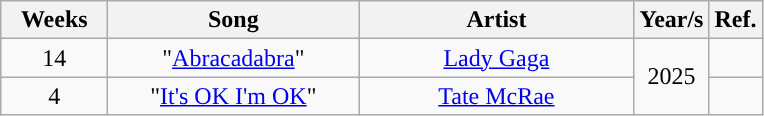<table class="wikitable">
<tr>
<th scope="col" style="width:4em;" class="unsortable">Weeks</th>
<th scope="col" style="width:10em;">Song</th>
<th scope="col" style="width:11em;" class="unsortable">Artist</th>
<th scope="col" style="width:1em;">Year/s</th>
<th scope="col" style="width:1em;">Ref.</th>
</tr>
<tr>
<td align=center>14</td>
<td align=center>"<a href='#'>Abracadabra</a>"</td>
<td align=center><a href='#'>Lady Gaga</a></td>
<td rowspan=2 align=center>2025</td>
<td></td>
</tr>
<tr>
<td align=center>4</td>
<td align=center>"<a href='#'>It's OK I'm OK</a>"</td>
<td align=center><a href='#'>Tate McRae</a></td>
<td></td>
</tr>
</table>
